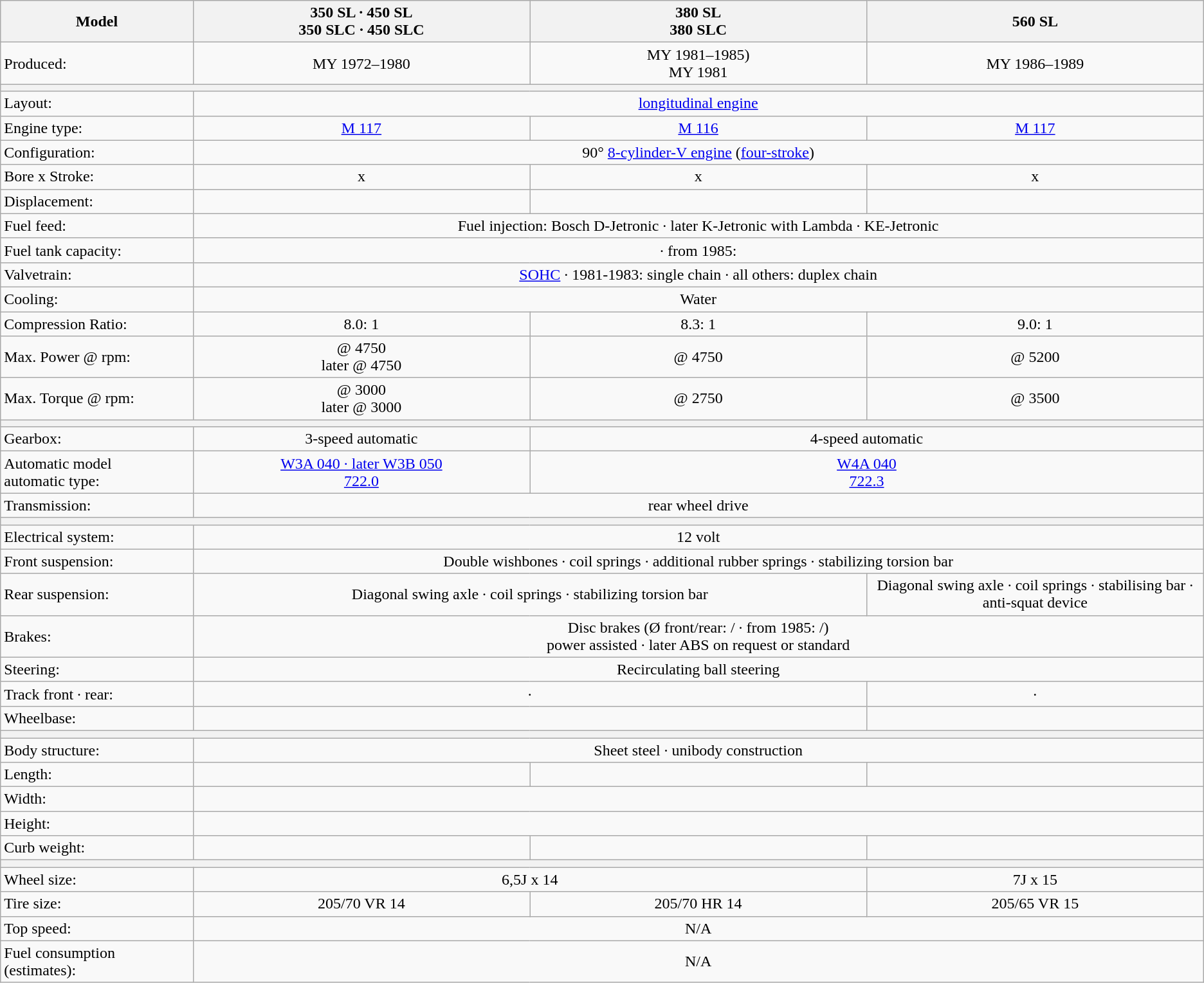<table class="wikitable">
<tr>
<th width="16%">Model</th>
<th width="28%">350 SL · 450 SL <br> 350 SLC · 450 SLC</th>
<th width="28%">380 SL <br> 380 SLC</th>
<th width="28%">560 SL</th>
</tr>
<tr>
<td>Produced:</td>
<td align="center">MY 1972–1980</td>
<td align="center">MY 1981–1985) <br> MY 1981</td>
<td align="center">MY 1986–1989</td>
</tr>
<tr>
<th colspan="4"></th>
</tr>
<tr>
<td>Layout:</td>
<td colspan="3" align="center"><a href='#'>longitudinal engine</a></td>
</tr>
<tr>
<td>Engine type:</td>
<td align="center"><a href='#'>M 117</a></td>
<td align="center"><a href='#'>M 116</a></td>
<td align="center"><a href='#'>M 117</a></td>
</tr>
<tr>
<td>Configuration:</td>
<td colspan="3" align="center">90° <a href='#'>8-cylinder-V engine</a> (<a href='#'>four-stroke</a>)</td>
</tr>
<tr>
<td>Bore x Stroke:</td>
<td align="center"> x </td>
<td align="center"> x </td>
<td align="center"> x </td>
</tr>
<tr>
<td>Displacement:</td>
<td align="center"></td>
<td align="center"></td>
<td align="center"></td>
</tr>
<tr>
<td>Fuel feed:</td>
<td colspan="3" align="center">Fuel injection: Bosch D-Jetronic · later K-Jetronic with Lambda · KE-Jetronic</td>
</tr>
<tr>
<td>Fuel tank capacity:</td>
<td colspan="3" align="center"> · from 1985: </td>
</tr>
<tr>
<td>Valvetrain:</td>
<td colspan="3" align="center"><a href='#'>SOHC</a> · 1981-1983: single chain · all others: duplex chain</td>
</tr>
<tr>
<td>Cooling:</td>
<td colspan="3" align="center">Water</td>
</tr>
<tr>
<td>Compression Ratio:</td>
<td align="center">8.0: 1</td>
<td align="center">8.3: 1</td>
<td align="center">9.0: 1</td>
</tr>
<tr>
<td>Max. Power @ rpm:</td>
<td align="center"> @ 4750 <br> later  @ 4750</td>
<td align="center"> @ 4750</td>
<td align="center"> @ 5200</td>
</tr>
<tr>
<td>Max. Torque @ rpm:</td>
<td align="center"> @ 3000 <br> later  @ 3000</td>
<td align="center"> @ 2750</td>
<td align="center"> @ 3500</td>
</tr>
<tr>
<th colspan="4"></th>
</tr>
<tr>
<td>Gearbox:</td>
<td align="center">3-speed automatic</td>
<td colspan="2" align="center">4-speed automatic</td>
</tr>
<tr>
<td>Automatic model <br> automatic type:</td>
<td align="center"><a href='#'>W3A 040 · later W3B 050<br>722.0</a></td>
<td colspan="2" align="center"><a href='#'>W4A 040<br>722.3</a></td>
</tr>
<tr>
<td>Transmission:</td>
<td colspan="3" align="center">rear wheel drive</td>
</tr>
<tr>
<th colspan="4"></th>
</tr>
<tr>
<td>Electrical system:</td>
<td colspan="3" align="center">12 volt</td>
</tr>
<tr>
<td>Front suspension:</td>
<td colspan="3" align="center">Double wishbones · coil springs · additional rubber springs · stabilizing torsion bar</td>
</tr>
<tr>
<td>Rear suspension:</td>
<td colspan="2" align="center">Diagonal swing axle · coil springs · stabilizing torsion bar</td>
<td align="center">Diagonal swing axle · coil springs · stabilising bar · anti-squat device</td>
</tr>
<tr>
<td>Brakes:</td>
<td colspan="3" align="center">Disc brakes (Ø front/rear: / · from 1985: /) <br> power assisted · later ABS on request or standard</td>
</tr>
<tr>
<td>Steering:</td>
<td colspan="3" align="center">Recirculating ball steering</td>
</tr>
<tr>
<td>Track front · rear:</td>
<td colspan="2" align="center"> · </td>
<td align="center"> · </td>
</tr>
<tr>
<td>Wheelbase:</td>
<td colspan="2" align="center"> <br> </td>
<td align="center"></td>
</tr>
<tr>
<th colspan="4"></th>
</tr>
<tr>
<td>Body structure:</td>
<td colspan="3" align="center">Sheet steel · unibody construction</td>
</tr>
<tr>
<td>Length:</td>
<td align="center"> <br> </td>
<td align="center"> <br> </td>
<td align="center"></td>
</tr>
<tr>
<td>Width:</td>
<td colspan="3" align="center"></td>
</tr>
<tr>
<td>Height:</td>
<td colspan="3" align="center"> <br> </td>
</tr>
<tr>
<td>Curb weight:</td>
<td align="center"> <br> </td>
<td align="center"> <br> </td>
<td align="center"></td>
</tr>
<tr>
<th colspan="4"></th>
</tr>
<tr>
<td>Wheel size:</td>
<td colspan="2" align="center">6,5J x 14</td>
<td align="center">7J x 15</td>
</tr>
<tr>
<td>Tire size:</td>
<td align="center">205/70 VR 14</td>
<td align="center">205/70 HR 14</td>
<td align="center">205/65 VR 15</td>
</tr>
<tr>
<td>Top speed:</td>
<td colspan="3" align="center">N/A</td>
</tr>
<tr>
<td>Fuel consumption (estimates):</td>
<td colspan="3" align="center">N/A</td>
</tr>
</table>
